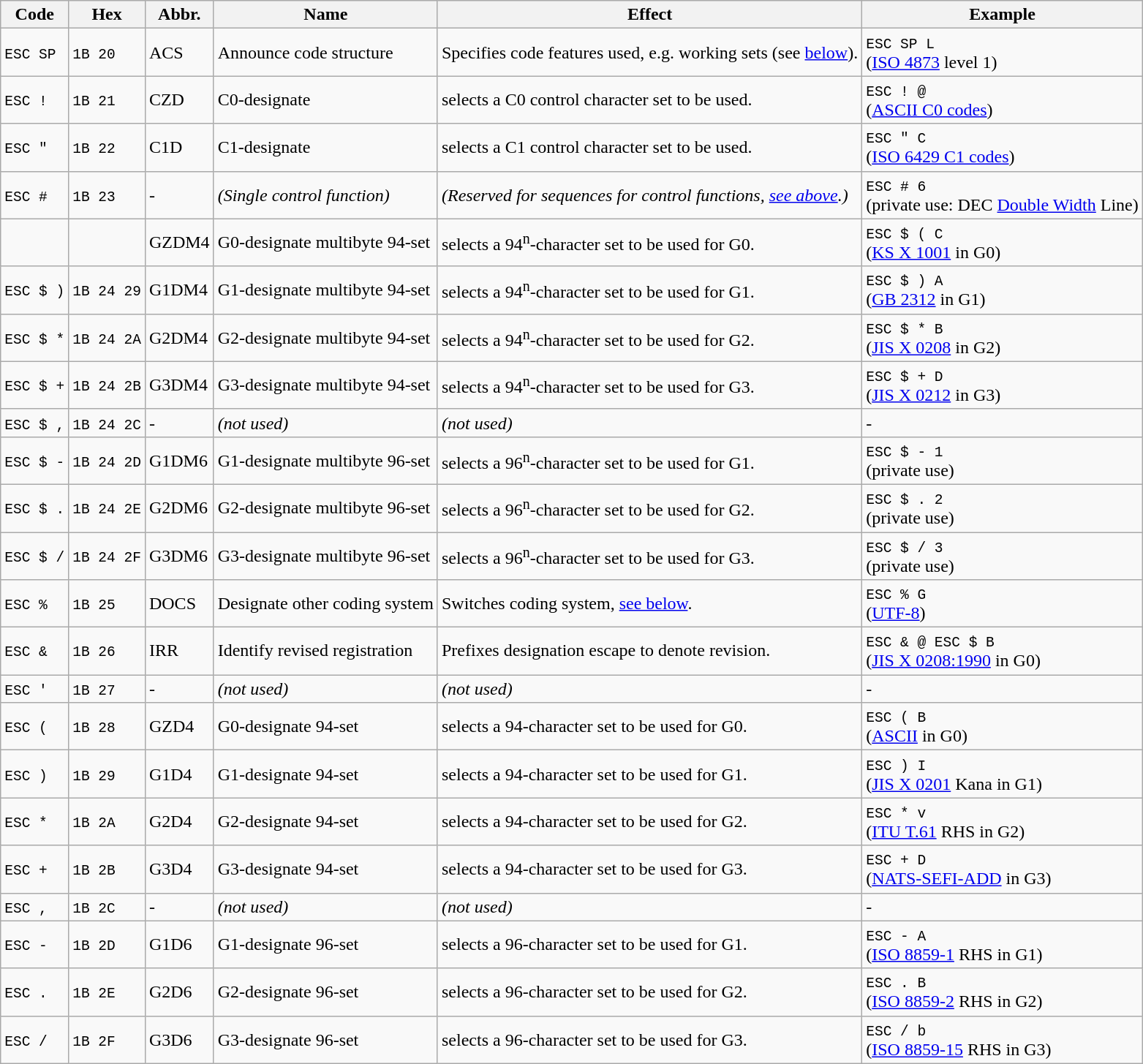<table class="wikitable">
<tr>
<th>Code</th>
<th>Hex</th>
<th>Abbr.</th>
<th>Name</th>
<th>Effect</th>
<th>Example</th>
</tr>
<tr>
<td><code>ESC SP </code></td>
<td><code>1B 20 </code></td>
<td>ACS</td>
<td>Announce code structure</td>
<td>Specifies code features used, e.g. working sets (see <a href='#'>below</a>).</td>
<td><code>ESC SP L</code> <br>(<a href='#'>ISO 4873</a> level 1)</td>
</tr>
<tr id="CZD">
<td><code>ESC ! </code></td>
<td><code>1B 21 </code></td>
<td>CZD</td>
<td>C0-designate</td>
<td> selects a C0 control character set to be used.</td>
<td><code>ESC ! @</code> <br>(<a href='#'>ASCII C0 codes</a>)</td>
</tr>
<tr id="C1D">
<td><code>ESC " </code></td>
<td><code>1B 22 </code></td>
<td>C1D</td>
<td>C1-designate</td>
<td> selects a C1 control character set to be used.</td>
<td><code>ESC " C</code> <br>(<a href='#'>ISO 6429 C1 codes</a>)</td>
</tr>
<tr>
<td><code>ESC # </code></td>
<td><code>1B 23 </code></td>
<td>-</td>
<td><em>(Single control function)</em></td>
<td><em>(Reserved for sequences for control functions, <a href='#'>see above</a>.)</em></td>
<td><code>ESC # 6</code> <br>(private use: DEC <a href='#'>Double Width</a> Line)</td>
</tr>
<tr id="GZDM4">
<td></td>
<td></td>
<td>GZDM4</td>
<td>G0-designate multibyte 94-set</td>
<td> selects a 94<sup>n</sup>-character set to be used for G0.</td>
<td><code>ESC $ ( C</code> <br>(<a href='#'>KS X 1001</a> in G0)</td>
</tr>
<tr id="G1DM4">
<td><code>ESC $ ) </code></td>
<td><code>1B 24 29 </code></td>
<td>G1DM4</td>
<td>G1-designate multibyte 94-set</td>
<td> selects a 94<sup>n</sup>-character set to be used for G1.</td>
<td><code>ESC $ ) A</code> <br>(<a href='#'>GB 2312</a> in G1)</td>
</tr>
<tr id="G2DM4">
<td><code>ESC $ * </code></td>
<td><code>1B 24 2A </code></td>
<td>G2DM4</td>
<td>G2-designate multibyte 94-set</td>
<td> selects a 94<sup>n</sup>-character set to be used for G2.</td>
<td><code>ESC $ * B</code> <br>(<a href='#'>JIS X 0208</a> in G2)</td>
</tr>
<tr id="G3DM4">
<td><code>ESC $ + </code></td>
<td><code>1B 24 2B </code></td>
<td>G3DM4</td>
<td>G3-designate multibyte 94-set</td>
<td> selects a 94<sup>n</sup>-character set to be used for G3.</td>
<td><code>ESC $ + D</code> <br>(<a href='#'>JIS X 0212</a> in G3)</td>
</tr>
<tr>
<td><code>ESC $ , </code></td>
<td><code>1B 24 2C </code></td>
<td>-</td>
<td><em>(not used)</em></td>
<td><em>(not used)</em></td>
<td>-</td>
</tr>
<tr id="G1DM6">
<td><code>ESC $ - </code></td>
<td><code>1B 24 2D </code></td>
<td>G1DM6</td>
<td>G1-designate multibyte 96-set</td>
<td> selects a 96<sup>n</sup>-character set to be used for G1.</td>
<td><code>ESC $ - 1</code> <br>(private use)</td>
</tr>
<tr id="G2DM6">
<td><code>ESC $ . </code></td>
<td><code>1B 24 2E </code></td>
<td>G2DM6</td>
<td>G2-designate multibyte 96-set</td>
<td> selects a 96<sup>n</sup>-character set to be used for G2.</td>
<td><code>ESC $ . 2</code> <br>(private use)</td>
</tr>
<tr id="G3DM6">
<td><code>ESC $ / </code></td>
<td><code>1B 24 2F </code></td>
<td>G3DM6</td>
<td>G3-designate multibyte 96-set</td>
<td> selects a 96<sup>n</sup>-character set to be used for G3.</td>
<td><code>ESC $ / 3</code> <br>(private use)</td>
</tr>
<tr>
<td><code>ESC % </code></td>
<td><code>1B 25 </code></td>
<td>DOCS</td>
<td>Designate other coding system</td>
<td>Switches coding system, <a href='#'>see below</a>.</td>
<td><code>ESC % G</code> <br>(<a href='#'>UTF-8</a>)</td>
</tr>
<tr id="IRR">
<td><code>ESC & </code></td>
<td><code>1B 26 </code></td>
<td>IRR</td>
<td>Identify revised registration</td>
<td>Prefixes designation escape to denote revision.</td>
<td><code>ESC & @ ESC $ B</code> <br>(<a href='#'>JIS X 0208:1990</a> in G0)</td>
</tr>
<tr>
<td><code>ESC ' </code></td>
<td><code>1B 27 </code></td>
<td>-</td>
<td><em>(not used)</em></td>
<td><em>(not used)</em></td>
<td>-</td>
</tr>
<tr id="GZD4">
<td><code>ESC ( </code></td>
<td><code>1B 28 </code></td>
<td>GZD4</td>
<td>G0-designate 94-set</td>
<td> selects a 94-character set to be used for G0.</td>
<td><code>ESC ( B</code> <br>(<a href='#'>ASCII</a> in G0)</td>
</tr>
<tr id="G1D4">
<td><code>ESC ) </code></td>
<td><code>1B 29 </code></td>
<td>G1D4</td>
<td>G1-designate 94-set</td>
<td> selects a 94-character set to be used for G1.</td>
<td><code>ESC ) I</code> <br>(<a href='#'>JIS X 0201</a> Kana in G1)</td>
</tr>
<tr id="G2D4">
<td><code>ESC * </code></td>
<td><code>1B 2A </code></td>
<td>G2D4</td>
<td>G2-designate 94-set</td>
<td> selects a 94-character set to be used for G2.</td>
<td><code>ESC * v</code> <br>(<a href='#'>ITU T.61</a> RHS in G2)</td>
</tr>
<tr id="G3D4">
<td><code>ESC + </code></td>
<td><code>1B 2B </code></td>
<td>G3D4</td>
<td>G3-designate 94-set</td>
<td> selects a 94-character set to be used for G3.</td>
<td><code>ESC + D</code> <br>(<a href='#'>NATS-SEFI-ADD</a> in G3)</td>
</tr>
<tr>
<td><code>ESC , </code></td>
<td><code>1B 2C </code></td>
<td>-</td>
<td><em>(not used)</em></td>
<td><em>(not used)</em></td>
<td>-</td>
</tr>
<tr id="G1D6">
<td><code>ESC - </code></td>
<td><code>1B 2D </code></td>
<td>G1D6</td>
<td>G1-designate 96-set</td>
<td> selects a 96-character set to be used for G1.</td>
<td><code>ESC - A</code> <br>(<a href='#'>ISO 8859-1</a> RHS in G1)</td>
</tr>
<tr id="G2D6">
<td><code>ESC . </code></td>
<td><code>1B 2E </code></td>
<td>G2D6</td>
<td>G2-designate 96-set</td>
<td> selects a 96-character set to be used for G2.</td>
<td><code>ESC . B</code> <br>(<a href='#'>ISO 8859-2</a> RHS in G2)</td>
</tr>
<tr id="G3D6">
<td><code>ESC / </code></td>
<td><code>1B 2F </code></td>
<td>G3D6</td>
<td>G3-designate 96-set</td>
<td> selects a 96-character set to be used for G3.</td>
<td><code>ESC / b</code> <br>(<a href='#'>ISO 8859-15</a> RHS in G3)</td>
</tr>
</table>
